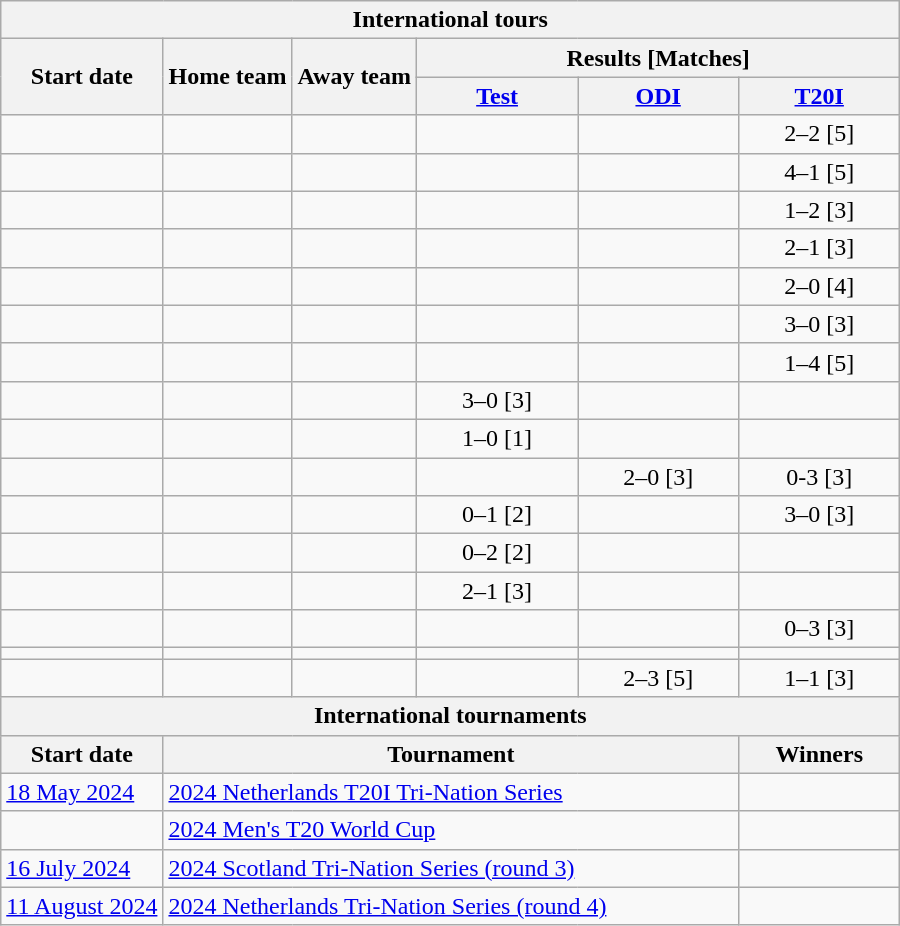<table class="wikitable ubsortable" style="text-align:center; white-space:nowrap">
<tr>
<th colspan=6>International tours</th>
</tr>
<tr>
<th rowspan=2>Start date</th>
<th rowspan=2>Home team</th>
<th rowspan=2>Away team</th>
<th colspan=3>Results [Matches]</th>
</tr>
<tr>
<th width=100><a href='#'>Test</a></th>
<th width=100><a href='#'>ODI</a></th>
<th width=100><a href='#'>T20I</a></th>
</tr>
<tr>
<td style="text-align:left"><a href='#'></a></td>
<td style="text-align:left"></td>
<td style="text-align:left"></td>
<td></td>
<td></td>
<td>2–2 [5]</td>
</tr>
<tr>
<td style="text-align:left"><a href='#'></a></td>
<td style="text-align:left"></td>
<td style="text-align:left"></td>
<td></td>
<td></td>
<td>4–1 [5]</td>
</tr>
<tr>
<td style="text-align:left"><a href='#'></a></td>
<td style="text-align:left"></td>
<td style="text-align:left"></td>
<td></td>
<td></td>
<td>1–2 [3]</td>
</tr>
<tr>
<td style="text-align:left"><a href='#'></a></td>
<td style="text-align:left"></td>
<td style="text-align:left"></td>
<td></td>
<td></td>
<td>2–1 [3]</td>
</tr>
<tr>
<td style="text-align:left"><a href='#'></a></td>
<td style="text-align:left"></td>
<td style="text-align:left"></td>
<td></td>
<td></td>
<td>2–0 [4]</td>
</tr>
<tr>
<td style="text-align:left"><a href='#'></a></td>
<td style="text-align:left"></td>
<td style="text-align:left"></td>
<td></td>
<td></td>
<td>3–0 [3]</td>
</tr>
<tr>
<td style="text-align:left"><a href='#'></a></td>
<td style="text-align:left"></td>
<td style="text-align:left"></td>
<td></td>
<td></td>
<td>1–4 [5]</td>
</tr>
<tr>
<td style="text-align:left"><a href='#'></a></td>
<td style="text-align:left"></td>
<td style="text-align:left"></td>
<td>3–0 [3]</td>
<td></td>
<td></td>
</tr>
<tr>
<td style="text-align:left"><a href='#'></a></td>
<td style="text-align:left"></td>
<td style="text-align:left"></td>
<td>1–0 [1]</td>
<td></td>
<td></td>
</tr>
<tr>
<td style="text-align:left"><a href='#'></a></td>
<td style="text-align:left"></td>
<td style="text-align:left"></td>
<td></td>
<td>2–0 [3]</td>
<td>0-3 [3]</td>
</tr>
<tr>
<td style="text-align:left"><a href='#'></a></td>
<td style="text-align:left"></td>
<td style="text-align:left"></td>
<td>0–1 [2]</td>
<td></td>
<td>3–0 [3]</td>
</tr>
<tr>
<td style="text-align:left"><a href='#'></a></td>
<td style="text-align:left"></td>
<td style="text-align:left"></td>
<td>0–2 [2]</td>
<td></td>
<td></td>
</tr>
<tr>
<td style="text-align:left"><a href='#'></a></td>
<td style="text-align:left"></td>
<td style="text-align:left"></td>
<td>2–1 [3]</td>
<td></td>
<td></td>
</tr>
<tr>
<td style="text-align:left"><a href='#'></a></td>
<td style="text-align:left"></td>
<td style="text-align:left"></td>
<td></td>
<td></td>
<td>0–3 [3]</td>
</tr>
<tr>
<td style="text-align:left"><a href='#'></a></td>
<td style="text-align:left"> </td>
<td style="text-align:left"></td>
<td></td>
<td></td>
<td></td>
</tr>
<tr>
<td style="text-align:left"><a href='#'></a></td>
<td style="text-align:left"></td>
<td style="text-align:left"></td>
<td></td>
<td>2–3 [5]</td>
<td>1–1 [3]</td>
</tr>
<tr>
<th colspan=6>International tournaments</th>
</tr>
<tr>
<th>Start date</th>
<th colspan=4>Tournament</th>
<th>Winners</th>
</tr>
<tr>
<td style="text-align:left"><a href='#'>18 May 2024</a></td>
<td style="text-align:left" colspan=4> <a href='#'>2024 Netherlands T20I Tri-Nation Series</a></td>
<td style="text-align:left"></td>
</tr>
<tr>
<td style="text-align:left"><a href='#'></a></td>
<td style="text-align:left" colspan=4>  <a href='#'>2024 Men's T20 World Cup</a></td>
<td style="text-align:left"></td>
</tr>
<tr>
<td style="text-align:left"><a href='#'>16 July 2024</a></td>
<td style="text-align:left" colspan=4> <a href='#'>2024 Scotland Tri-Nation Series (round 3)</a></td>
<td></td>
</tr>
<tr>
<td style="text-align:left"><a href='#'>11 August 2024</a></td>
<td style="text-align:left" colspan=4> <a href='#'>2024 Netherlands Tri-Nation Series (round 4)</a></td>
<td></td>
</tr>
</table>
